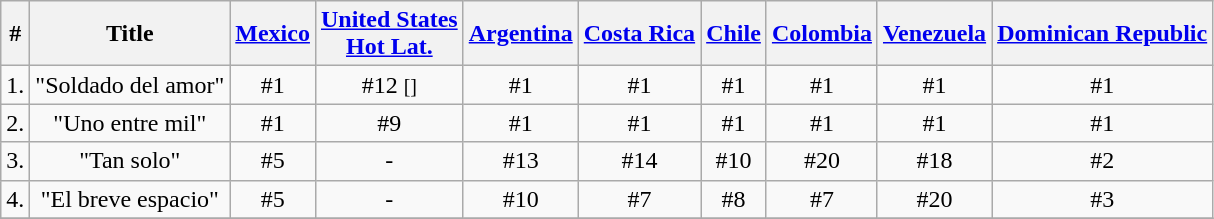<table class="wikitable">
<tr>
<th>#</th>
<th>Title</th>
<th><a href='#'>Mexico</a></th>
<th><a href='#'>United States</a><br><a href='#'>Hot Lat.</a></th>
<th><a href='#'>Argentina</a></th>
<th><a href='#'>Costa Rica</a></th>
<th><a href='#'>Chile</a></th>
<th><a href='#'>Colombia</a></th>
<th><a href='#'>Venezuela</a></th>
<th><a href='#'>Dominican Republic</a></th>
</tr>
<tr>
<td>1.</td>
<td align="center">"Soldado del amor"</td>
<td align="center">#1</td>
<td align="center">#12 <small>[]</small></td>
<td align="center">#1</td>
<td align="center">#1</td>
<td align="center">#1</td>
<td align="center">#1</td>
<td align="center">#1</td>
<td align="center">#1</td>
</tr>
<tr>
<td>2.</td>
<td align="center">"Uno entre mil"</td>
<td align="center">#1</td>
<td align="center">#9 <small></small></td>
<td align="center">#1</td>
<td align="center">#1</td>
<td align="center">#1</td>
<td align="center">#1</td>
<td align="center">#1</td>
<td align="center">#1</td>
</tr>
<tr>
<td>3.</td>
<td align="center">"Tan solo"</td>
<td align="center">#5</td>
<td align="center">-</td>
<td align="center">#13</td>
<td align="center">#14</td>
<td align="center">#10</td>
<td align="center">#20</td>
<td align="center">#18</td>
<td align="center">#2</td>
</tr>
<tr>
<td>4.</td>
<td align="center">"El breve espacio"</td>
<td align="center">#5</td>
<td align="center">-</td>
<td align="center">#10</td>
<td align="center">#7</td>
<td align="center">#8</td>
<td align="center">#7</td>
<td align="center">#20</td>
<td align="center">#3</td>
</tr>
<tr>
</tr>
</table>
